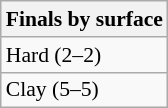<table class=wikitable style=font-size:90%>
<tr>
<th>Finals by surface</th>
</tr>
<tr>
<td>Hard (2–2)</td>
</tr>
<tr>
<td>Clay (5–5)</td>
</tr>
</table>
